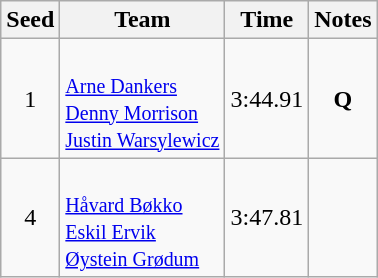<table class="wikitable" style="text-align:center">
<tr>
<th>Seed</th>
<th>Team</th>
<th>Time</th>
<th>Notes</th>
</tr>
<tr>
<td>1</td>
<td align="left"><small><br> <a href='#'>Arne Dankers</a><br><a href='#'>Denny Morrison</a><br><a href='#'>Justin Warsylewicz</a></small></td>
<td>3:44.91</td>
<td><strong>Q</strong></td>
</tr>
<tr>
<td>4</td>
<td align="left"><small><br> <a href='#'>Håvard Bøkko</a><br><a href='#'>Eskil Ervik</a><br><a href='#'>Øystein Grødum</a></small></td>
<td>3:47.81</td>
<td></td>
</tr>
</table>
